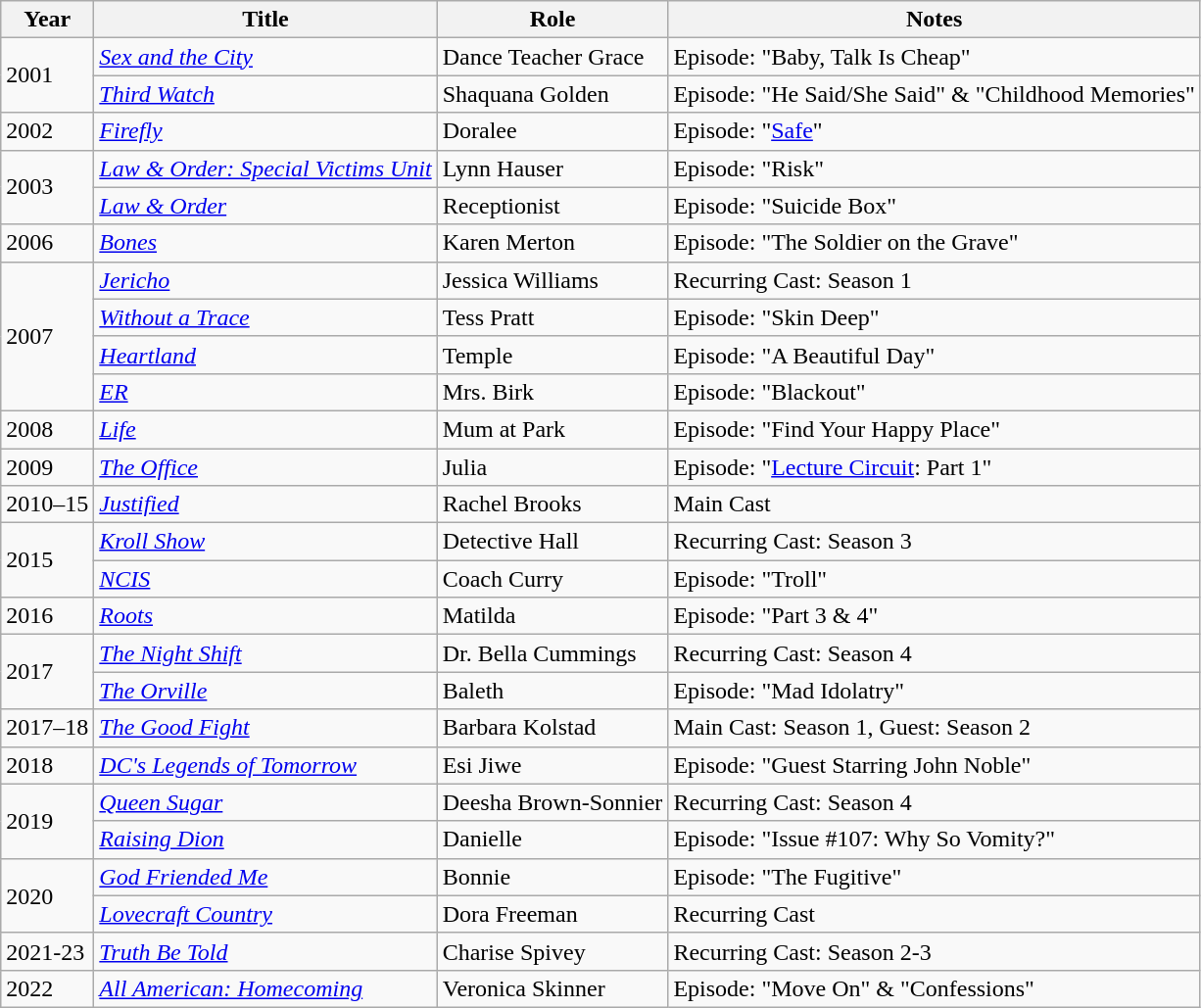<table class="wikitable sortable">
<tr>
<th>Year</th>
<th>Title</th>
<th>Role</th>
<th>Notes</th>
</tr>
<tr>
<td rowspan=2>2001</td>
<td><em><a href='#'>Sex and the City</a></em></td>
<td>Dance Teacher Grace</td>
<td>Episode: "Baby, Talk Is Cheap"</td>
</tr>
<tr>
<td><em><a href='#'>Third Watch</a></em></td>
<td>Shaquana Golden</td>
<td>Episode: "He Said/She Said" & "Childhood Memories"</td>
</tr>
<tr>
<td>2002</td>
<td><em><a href='#'>Firefly</a></em></td>
<td>Doralee</td>
<td>Episode: "<a href='#'>Safe</a>"</td>
</tr>
<tr>
<td rowspan=2>2003</td>
<td><em><a href='#'>Law & Order: Special Victims Unit</a></em></td>
<td>Lynn Hauser</td>
<td>Episode: "Risk"</td>
</tr>
<tr>
<td><em><a href='#'>Law & Order</a></em></td>
<td>Receptionist</td>
<td>Episode: "Suicide Box"</td>
</tr>
<tr>
<td>2006</td>
<td><em><a href='#'>Bones</a></em></td>
<td>Karen Merton</td>
<td>Episode: "The Soldier on the Grave"</td>
</tr>
<tr>
<td rowspan=4>2007</td>
<td><em><a href='#'>Jericho</a></em></td>
<td>Jessica Williams</td>
<td>Recurring Cast: Season 1</td>
</tr>
<tr>
<td><em><a href='#'>Without a Trace</a></em></td>
<td>Tess Pratt</td>
<td>Episode: "Skin Deep"</td>
</tr>
<tr>
<td><em><a href='#'>Heartland</a></em></td>
<td>Temple</td>
<td>Episode: "A Beautiful Day"</td>
</tr>
<tr>
<td><em><a href='#'>ER</a></em></td>
<td>Mrs. Birk</td>
<td>Episode: "Blackout"</td>
</tr>
<tr>
<td>2008</td>
<td><em><a href='#'>Life</a></em></td>
<td>Mum at Park</td>
<td>Episode: "Find Your Happy Place"</td>
</tr>
<tr>
<td>2009</td>
<td><em><a href='#'>The Office</a></em></td>
<td>Julia</td>
<td>Episode: "<a href='#'>Lecture Circuit</a>: Part 1"</td>
</tr>
<tr>
<td>2010–15</td>
<td><em><a href='#'>Justified</a></em></td>
<td>Rachel Brooks</td>
<td>Main Cast</td>
</tr>
<tr>
<td rowspan=2>2015</td>
<td><em><a href='#'>Kroll Show</a></em></td>
<td>Detective Hall</td>
<td>Recurring Cast: Season 3</td>
</tr>
<tr>
<td><em><a href='#'>NCIS</a></em></td>
<td>Coach Curry</td>
<td>Episode: "Troll"</td>
</tr>
<tr>
<td>2016</td>
<td><em><a href='#'>Roots</a></em></td>
<td>Matilda</td>
<td>Episode: "Part 3 & 4"</td>
</tr>
<tr>
<td rowspan=2>2017</td>
<td><em><a href='#'>The Night Shift</a></em></td>
<td>Dr. Bella Cummings</td>
<td>Recurring Cast: Season 4</td>
</tr>
<tr>
<td><em><a href='#'>The Orville</a></em></td>
<td>Baleth</td>
<td>Episode: "Mad Idolatry"</td>
</tr>
<tr>
<td>2017–18</td>
<td><em><a href='#'>The Good Fight</a></em></td>
<td>Barbara Kolstad</td>
<td>Main Cast: Season 1, Guest: Season 2</td>
</tr>
<tr>
<td>2018</td>
<td><em><a href='#'>DC's Legends of Tomorrow</a></em></td>
<td>Esi Jiwe</td>
<td>Episode: "Guest Starring John Noble"</td>
</tr>
<tr>
<td rowspan=2>2019</td>
<td><em><a href='#'>Queen Sugar</a></em></td>
<td>Deesha Brown-Sonnier</td>
<td>Recurring Cast: Season 4</td>
</tr>
<tr>
<td><em><a href='#'>Raising Dion</a></em></td>
<td>Danielle</td>
<td>Episode: "Issue #107: Why So Vomity?"</td>
</tr>
<tr>
<td rowspan=2>2020</td>
<td><em><a href='#'>God Friended Me</a></em></td>
<td>Bonnie</td>
<td>Episode: "The Fugitive"</td>
</tr>
<tr>
<td><em><a href='#'>Lovecraft Country</a></em></td>
<td>Dora Freeman</td>
<td>Recurring Cast</td>
</tr>
<tr>
<td>2021-23</td>
<td><em><a href='#'>Truth Be Told</a></em></td>
<td>Charise Spivey</td>
<td>Recurring Cast: Season 2-3</td>
</tr>
<tr>
<td>2022</td>
<td><em><a href='#'>All American: Homecoming</a></em></td>
<td>Veronica Skinner</td>
<td>Episode: "Move On" & "Confessions"</td>
</tr>
</table>
